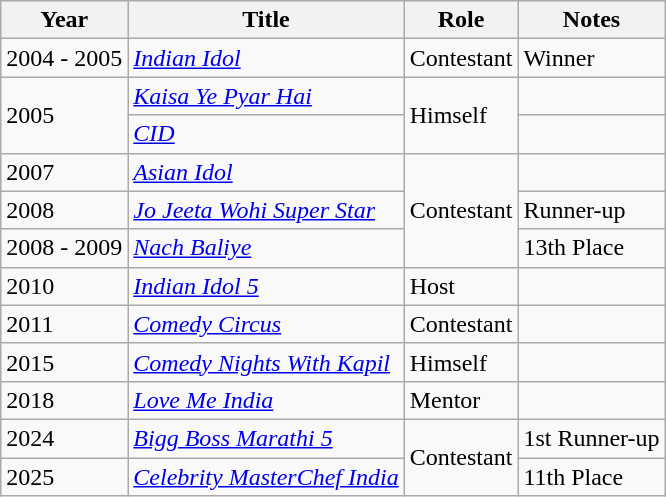<table class="wikitable">
<tr>
<th>Year</th>
<th>Title</th>
<th>Role</th>
<th>Notes</th>
</tr>
<tr>
<td>2004 - 2005</td>
<td><em><a href='#'>Indian Idol</a></em></td>
<td>Contestant</td>
<td>Winner</td>
</tr>
<tr>
<td rowspan="2">2005</td>
<td><em><a href='#'>Kaisa Ye Pyar Hai</a></em></td>
<td rowspan="2">Himself</td>
<td></td>
</tr>
<tr>
<td><em><a href='#'>CID</a></em></td>
<td></td>
</tr>
<tr>
<td>2007</td>
<td><em><a href='#'>Asian Idol</a></em></td>
<td rowspan="3">Contestant</td>
<td></td>
</tr>
<tr>
<td>2008</td>
<td><em><a href='#'>Jo Jeeta Wohi Super Star</a></em></td>
<td>Runner-up</td>
</tr>
<tr>
<td>2008 - 2009</td>
<td><em><a href='#'>Nach Baliye</a></em></td>
<td>13th Place</td>
</tr>
<tr>
<td>2010</td>
<td><em><a href='#'>Indian Idol 5</a></em></td>
<td>Host</td>
<td></td>
</tr>
<tr>
<td>2011</td>
<td><em><a href='#'>Comedy Circus</a></em></td>
<td>Contestant</td>
<td></td>
</tr>
<tr>
<td>2015</td>
<td><em><a href='#'>Comedy Nights With Kapil</a></em></td>
<td>Himself</td>
<td></td>
</tr>
<tr>
<td>2018</td>
<td><em><a href='#'>Love Me India</a></em></td>
<td>Mentor</td>
<td></td>
</tr>
<tr>
<td>2024</td>
<td><em><a href='#'>Bigg Boss Marathi 5</a></em></td>
<td rowspan="2">Contestant</td>
<td>1st Runner-up</td>
</tr>
<tr>
<td>2025</td>
<td><em><a href='#'>Celebrity MasterChef India</a></em></td>
<td>11th Place</td>
</tr>
</table>
